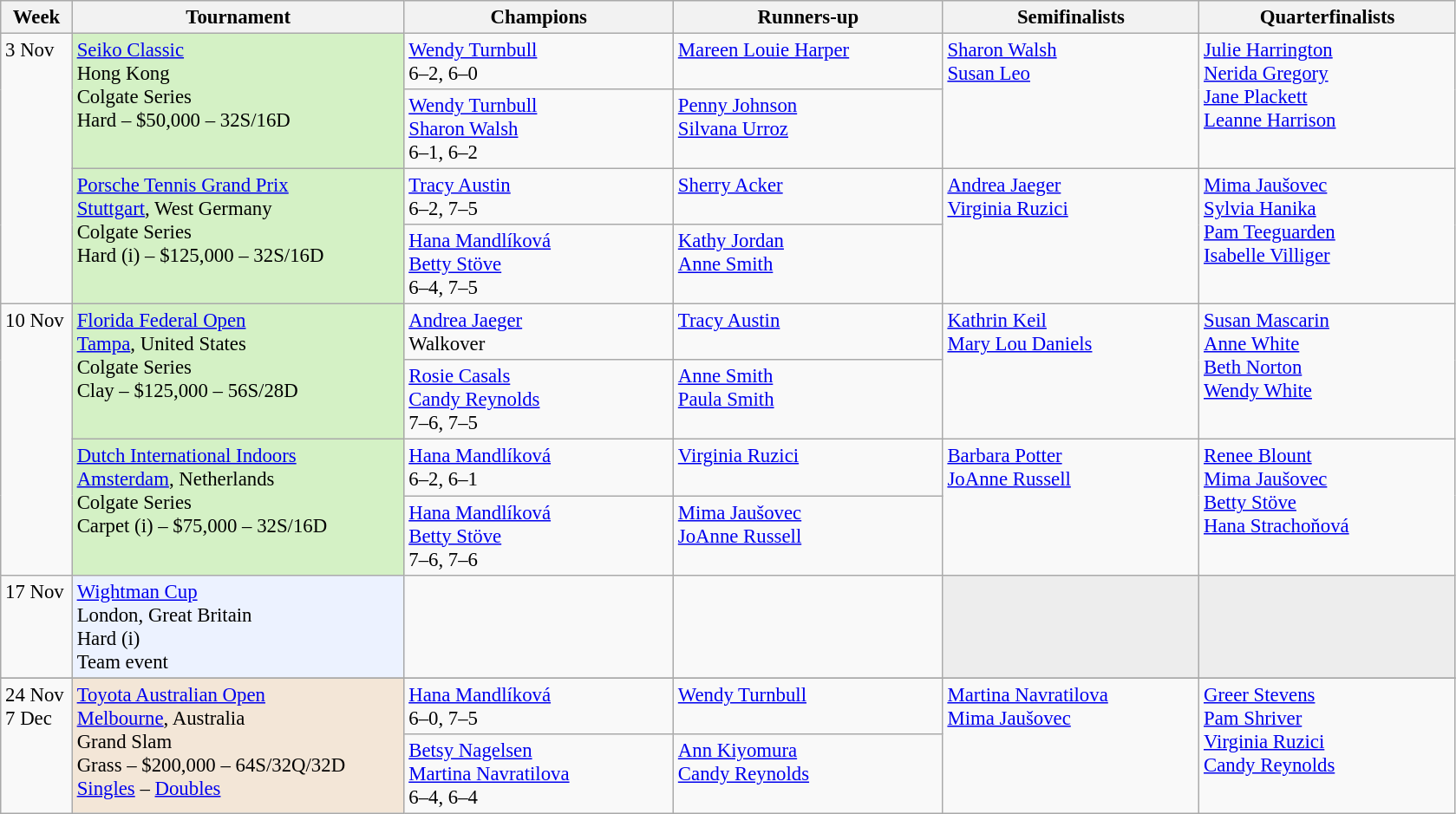<table class=wikitable style=font-size:95%>
<tr>
<th style="width:48px;">Week</th>
<th style="width:248px;">Tournament</th>
<th style="width:200px;">Champions</th>
<th style="width:200px;">Runners-up</th>
<th style="width:190px;">Semifinalists</th>
<th style="width:190px;">Quarterfinalists</th>
</tr>
<tr valign=top>
<td rowspan=4>3 Nov</td>
<td rowspan=2 bgcolor=#D4F1C5><a href='#'>Seiko Classic</a><br> Hong Kong <br>Colgate Series<br>Hard – $50,000 – 32S/16D</td>
<td> <a href='#'>Wendy Turnbull</a><br>6–2, 6–0</td>
<td> <a href='#'>Mareen Louie Harper</a></td>
<td rowspan=2> <a href='#'>Sharon Walsh</a><br> <a href='#'>Susan Leo</a></td>
<td rowspan=2> <a href='#'>Julie Harrington</a><br> <a href='#'>Nerida Gregory</a><br>  <a href='#'>Jane Plackett</a> <br> <a href='#'>Leanne Harrison</a></td>
</tr>
<tr valign="top">
<td> <a href='#'>Wendy Turnbull</a><br> <a href='#'>Sharon Walsh</a> <br>6–1, 6–2</td>
<td> <a href='#'>Penny Johnson</a><br> <a href='#'>Silvana Urroz</a></td>
</tr>
<tr valign=top>
<td rowspan=2 bgcolor=#D4F1C5><a href='#'>Porsche Tennis Grand Prix</a><br> <a href='#'>Stuttgart</a>, West Germany <br>Colgate Series<br>Hard (i) – $125,000 – 32S/16D</td>
<td> <a href='#'>Tracy Austin</a> <br>6–2, 7–5</td>
<td> <a href='#'>Sherry Acker</a></td>
<td rowspan=2> <a href='#'>Andrea Jaeger</a><br> <a href='#'>Virginia Ruzici</a></td>
<td rowspan=2> <a href='#'>Mima Jaušovec</a><br>  <a href='#'>Sylvia Hanika</a><br>  <a href='#'>Pam Teeguarden</a><br> <a href='#'>Isabelle Villiger</a></td>
</tr>
<tr valign="top">
<td> <a href='#'>Hana Mandlíková</a> <br> <a href='#'>Betty Stöve</a> <br>6–4, 7–5</td>
<td> <a href='#'>Kathy Jordan</a> <br> <a href='#'>Anne Smith</a></td>
</tr>
<tr valign="top">
<td rowspan=4>10 Nov</td>
<td rowspan=2 bgcolor=#D4F1C5><a href='#'>Florida Federal Open</a><br> <a href='#'>Tampa</a>, United States<br>Colgate Series<br>Clay – $125,000 – 56S/28D</td>
<td> <a href='#'>Andrea Jaeger</a><br> Walkover</td>
<td> <a href='#'>Tracy Austin</a></td>
<td rowspan=2> <a href='#'>Kathrin Keil</a><br> <a href='#'>Mary Lou Daniels</a></td>
<td rowspan=2> <a href='#'>Susan Mascarin</a><br> <a href='#'>Anne White</a><br>  <a href='#'>Beth Norton</a><br> <a href='#'>Wendy White</a></td>
</tr>
<tr valign="top">
<td> <a href='#'>Rosie Casals</a><br> <a href='#'>Candy Reynolds</a><br>7–6, 7–5</td>
<td> <a href='#'>Anne Smith</a><br> <a href='#'>Paula Smith</a></td>
</tr>
<tr valign="top">
<td rowspan=2 bgcolor=#D4F1C5><a href='#'>Dutch International Indoors</a><br> <a href='#'>Amsterdam</a>, Netherlands<br>Colgate Series<br>Carpet (i) – $75,000 – 32S/16D</td>
<td> <a href='#'>Hana Mandlíková</a><br>6–2, 6–1</td>
<td> <a href='#'>Virginia Ruzici</a></td>
<td rowspan=2> <a href='#'>Barbara Potter</a><br> <a href='#'>JoAnne Russell</a></td>
<td rowspan=2> <a href='#'>Renee Blount</a><br> <a href='#'>Mima Jaušovec</a><br>  <a href='#'>Betty Stöve</a><br> <a href='#'>Hana Strachoňová</a></td>
</tr>
<tr valign="top">
<td> <a href='#'>Hana Mandlíková</a><br> <a href='#'>Betty Stöve</a><br> 7–6, 7–6</td>
<td> <a href='#'>Mima Jaušovec</a><br> <a href='#'>JoAnne Russell</a></td>
</tr>
<tr valign=top>
<td rowspan=1>17 Nov</td>
<td style="background:#ECF2FF;"><a href='#'>Wightman Cup</a><br> London, Great Britain<br>Hard (i)<br>Team event<br></td>
<td></td>
<td></td>
<td style="background:#ededed;"></td>
<td style="background:#ededed;"><br></td>
</tr>
<tr valign="top">
</tr>
<tr valign=top>
<td rowspan=2>24 Nov <br>7 Dec</td>
<td rowspan=2 style="background:#F3E6D7;"><a href='#'>Toyota Australian Open</a><br> <a href='#'>Melbourne</a>, Australia <br>Grand Slam<br>Grass – $200,000 – 64S/32Q/32D <br><a href='#'>Singles</a> – <a href='#'>Doubles</a></td>
<td> <a href='#'>Hana Mandlíková</a> <br>6–0, 7–5</td>
<td> <a href='#'>Wendy Turnbull</a></td>
<td rowspan=2> <a href='#'>Martina Navratilova</a> <br> <a href='#'>Mima Jaušovec</a></td>
<td rowspan=2> <a href='#'>Greer Stevens</a> <br> <a href='#'>Pam Shriver</a><br>  <a href='#'>Virginia Ruzici</a> <br> <a href='#'>Candy Reynolds</a></td>
</tr>
<tr valign="top">
<td> <a href='#'>Betsy Nagelsen</a><br> <a href='#'>Martina Navratilova</a> <br>6–4, 6–4</td>
<td> <a href='#'>Ann Kiyomura</a><br> <a href='#'>Candy Reynolds</a></td>
</tr>
</table>
